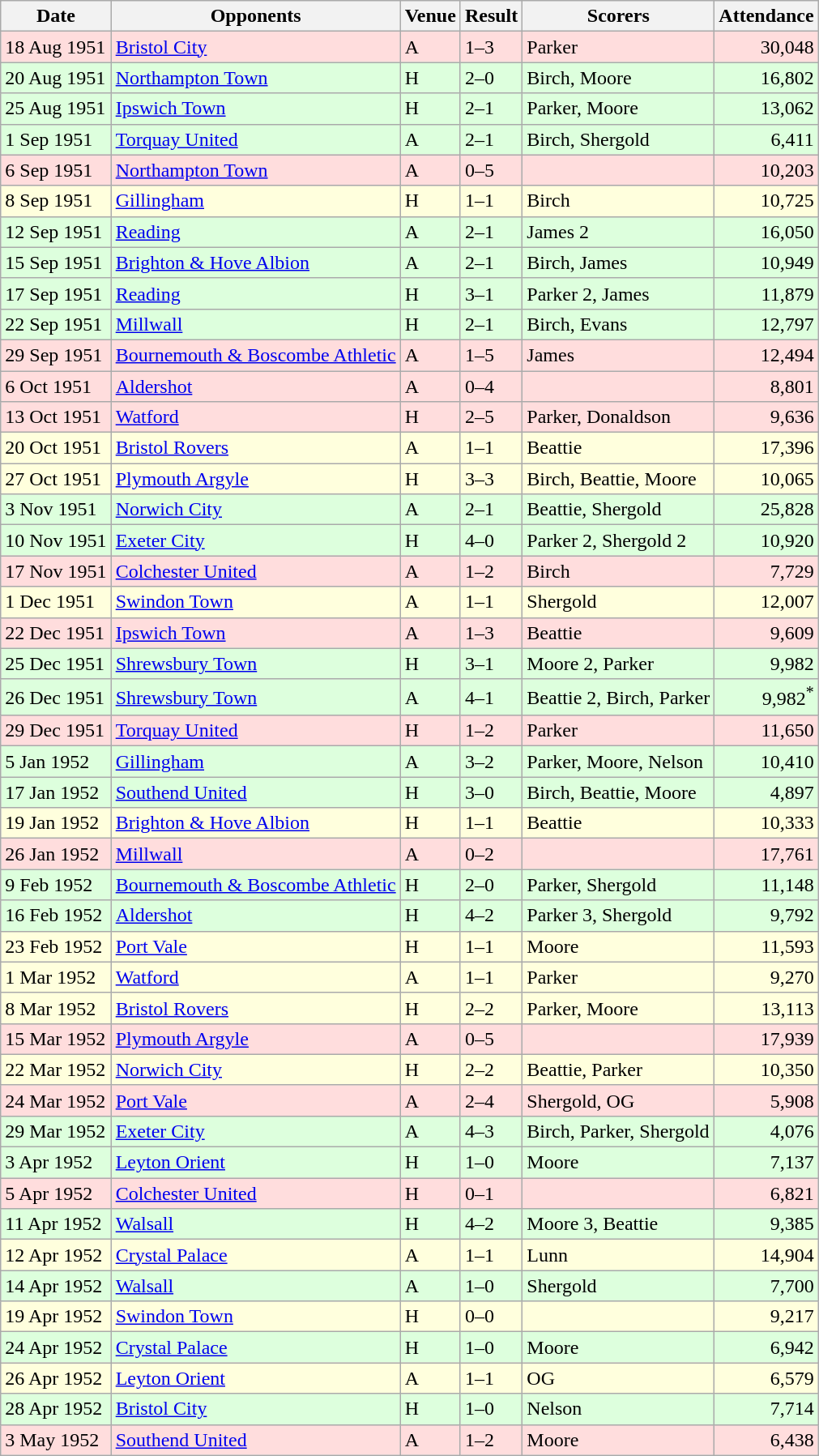<table class="wikitable sortable">
<tr>
<th>Date</th>
<th>Opponents</th>
<th>Venue</th>
<th>Result</th>
<th>Scorers</th>
<th>Attendance</th>
</tr>
<tr bgcolor="#ffdddd">
<td>18 Aug 1951</td>
<td><a href='#'>Bristol City</a></td>
<td>A</td>
<td>1–3</td>
<td>Parker</td>
<td align="right">30,048</td>
</tr>
<tr bgcolor="#ddffdd">
<td>20 Aug 1951</td>
<td><a href='#'>Northampton Town</a></td>
<td>H</td>
<td>2–0</td>
<td>Birch, Moore</td>
<td align="right">16,802</td>
</tr>
<tr bgcolor="#ddffdd">
<td>25 Aug 1951</td>
<td><a href='#'>Ipswich Town</a></td>
<td>H</td>
<td>2–1</td>
<td>Parker, Moore</td>
<td align="right">13,062</td>
</tr>
<tr bgcolor="#ddffdd">
<td>1 Sep 1951</td>
<td><a href='#'>Torquay United</a></td>
<td>A</td>
<td>2–1</td>
<td>Birch, Shergold</td>
<td align="right">6,411</td>
</tr>
<tr bgcolor="#ffdddd">
<td>6 Sep 1951</td>
<td><a href='#'>Northampton Town</a></td>
<td>A</td>
<td>0–5</td>
<td></td>
<td align="right">10,203</td>
</tr>
<tr bgcolor="#ffffdd">
<td>8 Sep 1951</td>
<td><a href='#'>Gillingham</a></td>
<td>H</td>
<td>1–1</td>
<td>Birch</td>
<td align="right">10,725</td>
</tr>
<tr bgcolor="#ddffdd">
<td>12 Sep 1951</td>
<td><a href='#'>Reading</a></td>
<td>A</td>
<td>2–1</td>
<td>James 2</td>
<td align="right">16,050</td>
</tr>
<tr bgcolor="#ddffdd">
<td>15 Sep 1951</td>
<td><a href='#'>Brighton & Hove Albion</a></td>
<td>A</td>
<td>2–1</td>
<td>Birch, James</td>
<td align="right">10,949</td>
</tr>
<tr bgcolor="#ddffdd">
<td>17 Sep 1951</td>
<td><a href='#'>Reading</a></td>
<td>H</td>
<td>3–1</td>
<td>Parker 2, James</td>
<td align="right">11,879</td>
</tr>
<tr bgcolor="#ddffdd">
<td>22 Sep 1951</td>
<td><a href='#'>Millwall</a></td>
<td>H</td>
<td>2–1</td>
<td>Birch, Evans</td>
<td align="right">12,797</td>
</tr>
<tr bgcolor="#ffdddd">
<td>29 Sep 1951</td>
<td><a href='#'>Bournemouth & Boscombe Athletic</a></td>
<td>A</td>
<td>1–5</td>
<td>James</td>
<td align="right">12,494</td>
</tr>
<tr bgcolor="#ffdddd">
<td>6 Oct 1951</td>
<td><a href='#'>Aldershot</a></td>
<td>A</td>
<td>0–4</td>
<td></td>
<td align="right">8,801</td>
</tr>
<tr bgcolor="#ffdddd">
<td>13 Oct 1951</td>
<td><a href='#'>Watford</a></td>
<td>H</td>
<td>2–5</td>
<td>Parker, Donaldson</td>
<td align="right">9,636</td>
</tr>
<tr bgcolor="#ffffdd">
<td>20 Oct 1951</td>
<td><a href='#'>Bristol Rovers</a></td>
<td>A</td>
<td>1–1</td>
<td>Beattie</td>
<td align="right">17,396</td>
</tr>
<tr bgcolor="#ffffdd">
<td>27 Oct 1951</td>
<td><a href='#'>Plymouth Argyle</a></td>
<td>H</td>
<td>3–3</td>
<td>Birch, Beattie, Moore</td>
<td align="right">10,065</td>
</tr>
<tr bgcolor="#ddffdd">
<td>3 Nov 1951</td>
<td><a href='#'>Norwich City</a></td>
<td>A</td>
<td>2–1</td>
<td>Beattie, Shergold</td>
<td align="right">25,828</td>
</tr>
<tr bgcolor="#ddffdd">
<td>10 Nov 1951</td>
<td><a href='#'>Exeter City</a></td>
<td>H</td>
<td>4–0</td>
<td>Parker 2, Shergold 2</td>
<td align="right">10,920</td>
</tr>
<tr bgcolor="#ffdddd">
<td>17 Nov 1951</td>
<td><a href='#'>Colchester United</a></td>
<td>A</td>
<td>1–2</td>
<td>Birch</td>
<td align="right">7,729</td>
</tr>
<tr bgcolor="#ffffdd">
<td>1 Dec 1951</td>
<td><a href='#'>Swindon Town</a></td>
<td>A</td>
<td>1–1</td>
<td>Shergold</td>
<td align="right">12,007</td>
</tr>
<tr bgcolor="#ffdddd">
<td>22 Dec 1951</td>
<td><a href='#'>Ipswich Town</a></td>
<td>A</td>
<td>1–3</td>
<td>Beattie</td>
<td align="right">9,609</td>
</tr>
<tr bgcolor="#ddffdd">
<td>25 Dec 1951</td>
<td><a href='#'>Shrewsbury Town</a></td>
<td>H</td>
<td>3–1</td>
<td>Moore 2, Parker</td>
<td align="right">9,982</td>
</tr>
<tr bgcolor="#ddffdd">
<td>26 Dec 1951</td>
<td><a href='#'>Shrewsbury Town</a></td>
<td>A</td>
<td>4–1</td>
<td>Beattie 2, Birch, Parker</td>
<td align="right">9,982<sup>*</sup></td>
</tr>
<tr bgcolor="#ffdddd">
<td>29 Dec 1951</td>
<td><a href='#'>Torquay United</a></td>
<td>H</td>
<td>1–2</td>
<td>Parker</td>
<td align="right">11,650</td>
</tr>
<tr bgcolor="#ddffdd">
<td>5 Jan 1952</td>
<td><a href='#'>Gillingham</a></td>
<td>A</td>
<td>3–2</td>
<td>Parker, Moore, Nelson</td>
<td align="right">10,410</td>
</tr>
<tr bgcolor="#ddffdd">
<td>17 Jan 1952</td>
<td><a href='#'>Southend United</a></td>
<td>H</td>
<td>3–0</td>
<td>Birch, Beattie, Moore</td>
<td align="right">4,897</td>
</tr>
<tr bgcolor="#ffffdd">
<td>19 Jan 1952</td>
<td><a href='#'>Brighton & Hove Albion</a></td>
<td>H</td>
<td>1–1</td>
<td>Beattie</td>
<td align="right">10,333</td>
</tr>
<tr bgcolor="#ffdddd">
<td>26 Jan 1952</td>
<td><a href='#'>Millwall</a></td>
<td>A</td>
<td>0–2</td>
<td></td>
<td align="right">17,761</td>
</tr>
<tr bgcolor="#ddffdd">
<td>9 Feb 1952</td>
<td><a href='#'>Bournemouth & Boscombe Athletic</a></td>
<td>H</td>
<td>2–0</td>
<td>Parker, Shergold</td>
<td align="right">11,148</td>
</tr>
<tr bgcolor="#ddffdd">
<td>16 Feb 1952</td>
<td><a href='#'>Aldershot</a></td>
<td>H</td>
<td>4–2</td>
<td>Parker 3, Shergold</td>
<td align="right">9,792</td>
</tr>
<tr bgcolor="#ffffdd">
<td>23 Feb 1952</td>
<td><a href='#'>Port Vale</a></td>
<td>H</td>
<td>1–1</td>
<td>Moore</td>
<td align="right">11,593</td>
</tr>
<tr bgcolor="#ffffdd">
<td>1 Mar 1952</td>
<td><a href='#'>Watford</a></td>
<td>A</td>
<td>1–1</td>
<td>Parker</td>
<td align="right">9,270</td>
</tr>
<tr bgcolor="#ffffdd">
<td>8 Mar 1952</td>
<td><a href='#'>Bristol Rovers</a></td>
<td>H</td>
<td>2–2</td>
<td>Parker, Moore</td>
<td align="right">13,113</td>
</tr>
<tr bgcolor="#ffdddd">
<td>15 Mar 1952</td>
<td><a href='#'>Plymouth Argyle</a></td>
<td>A</td>
<td>0–5</td>
<td></td>
<td align="right">17,939</td>
</tr>
<tr bgcolor="#ffffdd">
<td>22 Mar 1952</td>
<td><a href='#'>Norwich City</a></td>
<td>H</td>
<td>2–2</td>
<td>Beattie, Parker</td>
<td align="right">10,350</td>
</tr>
<tr bgcolor="#ffdddd">
<td>24 Mar 1952</td>
<td><a href='#'>Port Vale</a></td>
<td>A</td>
<td>2–4</td>
<td>Shergold, OG</td>
<td align="right">5,908</td>
</tr>
<tr bgcolor="#ddffdd">
<td>29 Mar 1952</td>
<td><a href='#'>Exeter City</a></td>
<td>A</td>
<td>4–3</td>
<td>Birch, Parker, Shergold</td>
<td align="right">4,076</td>
</tr>
<tr bgcolor="#ddffdd">
<td>3 Apr 1952</td>
<td><a href='#'>Leyton Orient</a></td>
<td>H</td>
<td>1–0</td>
<td>Moore</td>
<td align="right">7,137</td>
</tr>
<tr bgcolor="#ffdddd">
<td>5 Apr 1952</td>
<td><a href='#'>Colchester United</a></td>
<td>H</td>
<td>0–1</td>
<td></td>
<td align="right">6,821</td>
</tr>
<tr bgcolor="#ddffdd">
<td>11 Apr 1952</td>
<td><a href='#'>Walsall</a></td>
<td>H</td>
<td>4–2</td>
<td>Moore 3, Beattie</td>
<td align="right">9,385</td>
</tr>
<tr bgcolor="#ffffdd">
<td>12 Apr 1952</td>
<td><a href='#'>Crystal Palace</a></td>
<td>A</td>
<td>1–1</td>
<td>Lunn</td>
<td align="right">14,904</td>
</tr>
<tr bgcolor="#ddffdd">
<td>14 Apr 1952</td>
<td><a href='#'>Walsall</a></td>
<td>A</td>
<td>1–0</td>
<td>Shergold</td>
<td align="right">7,700</td>
</tr>
<tr bgcolor="#ffffdd">
<td>19 Apr 1952</td>
<td><a href='#'>Swindon Town</a></td>
<td>H</td>
<td>0–0</td>
<td></td>
<td align="right">9,217</td>
</tr>
<tr bgcolor="#ddffdd">
<td>24 Apr 1952</td>
<td><a href='#'>Crystal Palace</a></td>
<td>H</td>
<td>1–0</td>
<td>Moore</td>
<td align="right">6,942</td>
</tr>
<tr bgcolor="#ffffdd">
<td>26 Apr 1952</td>
<td><a href='#'>Leyton Orient</a></td>
<td>A</td>
<td>1–1</td>
<td>OG</td>
<td align="right">6,579</td>
</tr>
<tr bgcolor="#ddffdd">
<td>28 Apr 1952</td>
<td><a href='#'>Bristol City</a></td>
<td>H</td>
<td>1–0</td>
<td>Nelson</td>
<td align="right">7,714</td>
</tr>
<tr bgcolor="#ffdddd">
<td>3 May 1952</td>
<td><a href='#'>Southend United</a></td>
<td>A</td>
<td>1–2</td>
<td>Moore</td>
<td align="right">6,438</td>
</tr>
</table>
